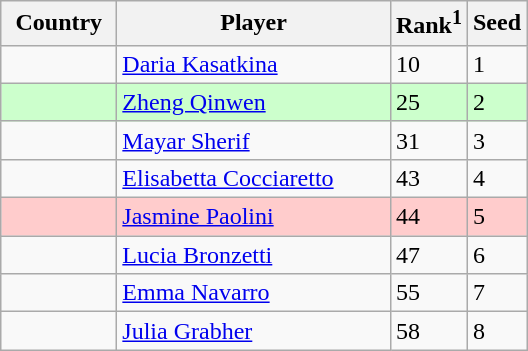<table class="wikitable" border="1">
<tr>
<th width="70">Country</th>
<th width="175">Player</th>
<th>Rank<sup>1</sup></th>
<th>Seed</th>
</tr>
<tr>
<td></td>
<td><a href='#'>Daria Kasatkina</a></td>
<td>10</td>
<td>1</td>
</tr>
<tr bgcolor=#cfc>
<td></td>
<td><a href='#'>Zheng Qinwen</a></td>
<td>25</td>
<td>2</td>
</tr>
<tr>
<td></td>
<td><a href='#'>Mayar Sherif</a></td>
<td>31</td>
<td>3</td>
</tr>
<tr>
<td></td>
<td><a href='#'>Elisabetta Cocciaretto</a></td>
<td>43</td>
<td>4</td>
</tr>
<tr bgcolor=#fcc>
<td></td>
<td><a href='#'>Jasmine Paolini</a></td>
<td>44</td>
<td>5</td>
</tr>
<tr>
<td></td>
<td><a href='#'>Lucia Bronzetti</a></td>
<td>47</td>
<td>6</td>
</tr>
<tr>
<td></td>
<td><a href='#'>Emma Navarro</a></td>
<td>55</td>
<td>7</td>
</tr>
<tr>
<td></td>
<td><a href='#'>Julia Grabher</a></td>
<td>58</td>
<td>8</td>
</tr>
</table>
